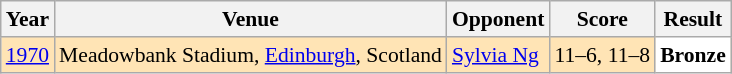<table class="sortable wikitable" style="font-size: 90%;">
<tr>
<th>Year</th>
<th>Venue</th>
<th>Opponent</th>
<th>Score</th>
<th>Result</th>
</tr>
<tr style="background:#FFE4B5">
<td align="center"><a href='#'>1970</a></td>
<td align="left">Meadowbank Stadium, <a href='#'>Edinburgh</a>, Scotland</td>
<td align="left"> <a href='#'>Sylvia Ng</a></td>
<td align="left">11–6, 11–8</td>
<td style="text-align:left; background:white"> <strong>Bronze</strong></td>
</tr>
</table>
